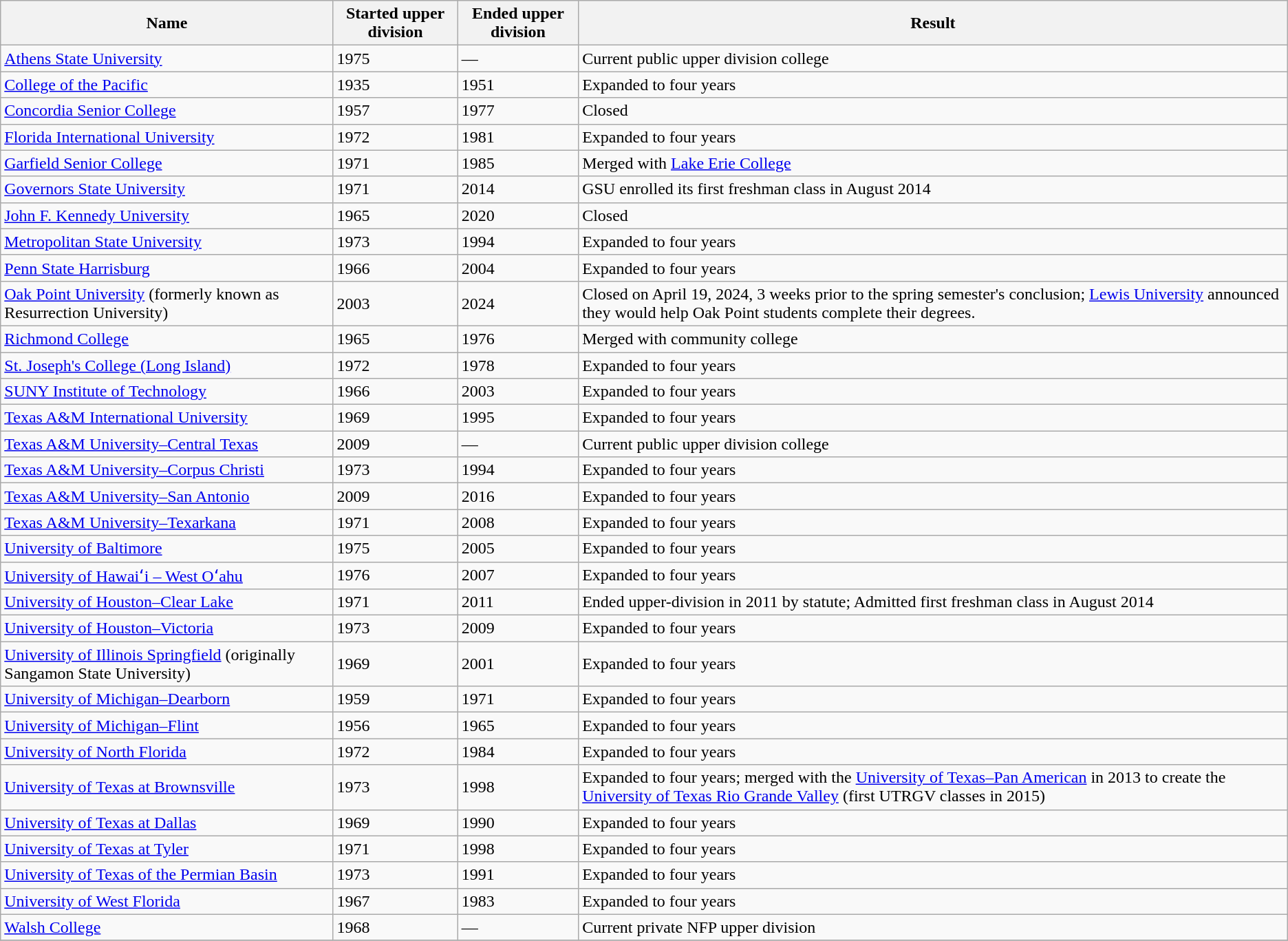<table class="wikitable sortable" style="text-align:left">
<tr>
<th>Name</th>
<th>Started upper division</th>
<th>Ended upper division</th>
<th>Result</th>
</tr>
<tr>
<td><a href='#'>Athens State University</a></td>
<td>1975</td>
<td>—</td>
<td>Current public upper division college</td>
</tr>
<tr>
<td><a href='#'>College of the Pacific</a></td>
<td>1935</td>
<td>1951</td>
<td>Expanded to four years</td>
</tr>
<tr>
<td><a href='#'>Concordia Senior College</a></td>
<td>1957</td>
<td>1977</td>
<td>Closed</td>
</tr>
<tr>
<td><a href='#'>Florida International University</a></td>
<td>1972</td>
<td>1981</td>
<td>Expanded to four years</td>
</tr>
<tr>
<td><a href='#'>Garfield Senior College</a></td>
<td>1971</td>
<td>1985</td>
<td>Merged with <a href='#'>Lake Erie College</a></td>
</tr>
<tr>
<td><a href='#'>Governors State University</a></td>
<td>1971</td>
<td>2014</td>
<td>GSU enrolled its first freshman class in August 2014</td>
</tr>
<tr>
<td><a href='#'>John F. Kennedy University</a></td>
<td>1965</td>
<td>2020</td>
<td>Closed</td>
</tr>
<tr>
<td><a href='#'>Metropolitan State University</a></td>
<td>1973</td>
<td>1994</td>
<td>Expanded to four years</td>
</tr>
<tr>
<td><a href='#'>Penn State Harrisburg</a></td>
<td>1966</td>
<td>2004</td>
<td>Expanded to four years</td>
</tr>
<tr>
<td><a href='#'>Oak Point University</a> (formerly known as Resurrection University)</td>
<td>2003</td>
<td>2024</td>
<td>Closed on April 19, 2024, 3 weeks prior to the spring semester's conclusion; <a href='#'>Lewis University</a> announced they would help Oak Point students complete their degrees.</td>
</tr>
<tr>
<td><a href='#'>Richmond College</a></td>
<td>1965</td>
<td>1976</td>
<td>Merged with community college</td>
</tr>
<tr>
<td><a href='#'>St. Joseph's College (Long Island)</a></td>
<td>1972</td>
<td>1978</td>
<td>Expanded to four years</td>
</tr>
<tr>
<td><a href='#'>SUNY Institute of Technology</a></td>
<td>1966</td>
<td>2003</td>
<td>Expanded to four years</td>
</tr>
<tr>
<td><a href='#'>Texas A&M International University</a></td>
<td>1969</td>
<td>1995</td>
<td>Expanded to four years</td>
</tr>
<tr>
<td><a href='#'>Texas A&M University–Central Texas</a></td>
<td>2009</td>
<td>—</td>
<td>Current public upper division college</td>
</tr>
<tr>
<td><a href='#'>Texas A&M University–Corpus Christi</a></td>
<td>1973</td>
<td>1994</td>
<td>Expanded to four years</td>
</tr>
<tr>
<td><a href='#'>Texas A&M University–San Antonio</a></td>
<td>2009</td>
<td>2016</td>
<td>Expanded to four years</td>
</tr>
<tr>
<td><a href='#'>Texas A&M University–Texarkana</a></td>
<td>1971</td>
<td>2008</td>
<td>Expanded to four years</td>
</tr>
<tr>
<td><a href='#'>University of Baltimore</a></td>
<td>1975</td>
<td>2005</td>
<td>Expanded to four years</td>
</tr>
<tr>
<td><a href='#'>University of Hawaiʻi – West Oʻahu</a></td>
<td>1976</td>
<td>2007</td>
<td>Expanded to four years</td>
</tr>
<tr>
<td><a href='#'>University of Houston–Clear Lake</a></td>
<td>1971</td>
<td>2011</td>
<td>Ended upper-division in 2011 by statute; Admitted first freshman class in August 2014</td>
</tr>
<tr>
<td><a href='#'>University of Houston–Victoria</a></td>
<td>1973</td>
<td>2009</td>
<td>Expanded to four years</td>
</tr>
<tr>
<td><a href='#'>University of Illinois Springfield</a> (originally Sangamon State University)</td>
<td>1969</td>
<td>2001</td>
<td>Expanded to four years</td>
</tr>
<tr>
<td><a href='#'>University of Michigan–Dearborn</a></td>
<td>1959</td>
<td>1971</td>
<td>Expanded to four years</td>
</tr>
<tr>
<td><a href='#'>University of Michigan–Flint</a></td>
<td>1956</td>
<td>1965</td>
<td>Expanded to four years</td>
</tr>
<tr>
<td><a href='#'>University of North Florida</a></td>
<td>1972</td>
<td>1984</td>
<td>Expanded to four years</td>
</tr>
<tr>
<td><a href='#'>University of Texas at Brownsville</a></td>
<td>1973</td>
<td>1998</td>
<td>Expanded to four years; merged with the <a href='#'>University of Texas–Pan American</a> in 2013 to create the <a href='#'>University of Texas Rio Grande Valley</a> (first UTRGV classes in 2015)</td>
</tr>
<tr>
<td><a href='#'>University of Texas at Dallas</a></td>
<td>1969</td>
<td>1990</td>
<td>Expanded to four years</td>
</tr>
<tr>
<td><a href='#'>University of Texas at Tyler</a></td>
<td>1971</td>
<td>1998</td>
<td>Expanded to four years</td>
</tr>
<tr>
<td><a href='#'>University of Texas of the Permian Basin</a></td>
<td>1973</td>
<td>1991</td>
<td>Expanded to four years</td>
</tr>
<tr>
<td><a href='#'>University of West Florida</a></td>
<td>1967</td>
<td>1983</td>
<td>Expanded to four years</td>
</tr>
<tr>
<td><a href='#'>Walsh College</a></td>
<td>1968</td>
<td>—</td>
<td>Current private NFP upper division</td>
</tr>
<tr>
</tr>
</table>
